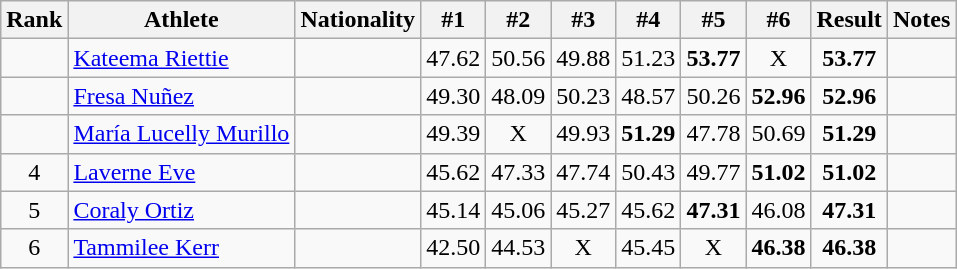<table class="wikitable sortable" style="text-align:center">
<tr>
<th>Rank</th>
<th>Athlete</th>
<th>Nationality</th>
<th>#1</th>
<th>#2</th>
<th>#3</th>
<th>#4</th>
<th>#5</th>
<th>#6</th>
<th>Result</th>
<th>Notes</th>
</tr>
<tr>
<td></td>
<td align=left><a href='#'>Kateema Riettie</a></td>
<td align=left></td>
<td>47.62</td>
<td>50.56</td>
<td>49.88</td>
<td>51.23</td>
<td><strong>53.77</strong></td>
<td>X</td>
<td><strong>53.77</strong></td>
<td></td>
</tr>
<tr>
<td></td>
<td align=left><a href='#'>Fresa Nuñez</a></td>
<td align=left></td>
<td>49.30</td>
<td>48.09</td>
<td>50.23</td>
<td>48.57</td>
<td>50.26</td>
<td><strong>52.96</strong></td>
<td><strong>52.96</strong></td>
<td></td>
</tr>
<tr>
<td></td>
<td align=left><a href='#'>María Lucelly Murillo</a></td>
<td align=left></td>
<td>49.39</td>
<td>X</td>
<td>49.93</td>
<td><strong>51.29</strong></td>
<td>47.78</td>
<td>50.69</td>
<td><strong>51.29</strong></td>
<td></td>
</tr>
<tr>
<td>4</td>
<td align=left><a href='#'>Laverne Eve</a></td>
<td align=left></td>
<td>45.62</td>
<td>47.33</td>
<td>47.74</td>
<td>50.43</td>
<td>49.77</td>
<td><strong>51.02</strong></td>
<td><strong>51.02</strong></td>
<td></td>
</tr>
<tr>
<td>5</td>
<td align=left><a href='#'>Coraly Ortiz</a></td>
<td align=left></td>
<td>45.14</td>
<td>45.06</td>
<td>45.27</td>
<td>45.62</td>
<td><strong>47.31</strong></td>
<td>46.08</td>
<td><strong>47.31</strong></td>
<td></td>
</tr>
<tr>
<td>6</td>
<td align=left><a href='#'>Tammilee Kerr</a></td>
<td align=left></td>
<td>42.50</td>
<td>44.53</td>
<td>X</td>
<td>45.45</td>
<td>X</td>
<td><strong>46.38</strong></td>
<td><strong>46.38</strong></td>
<td></td>
</tr>
</table>
